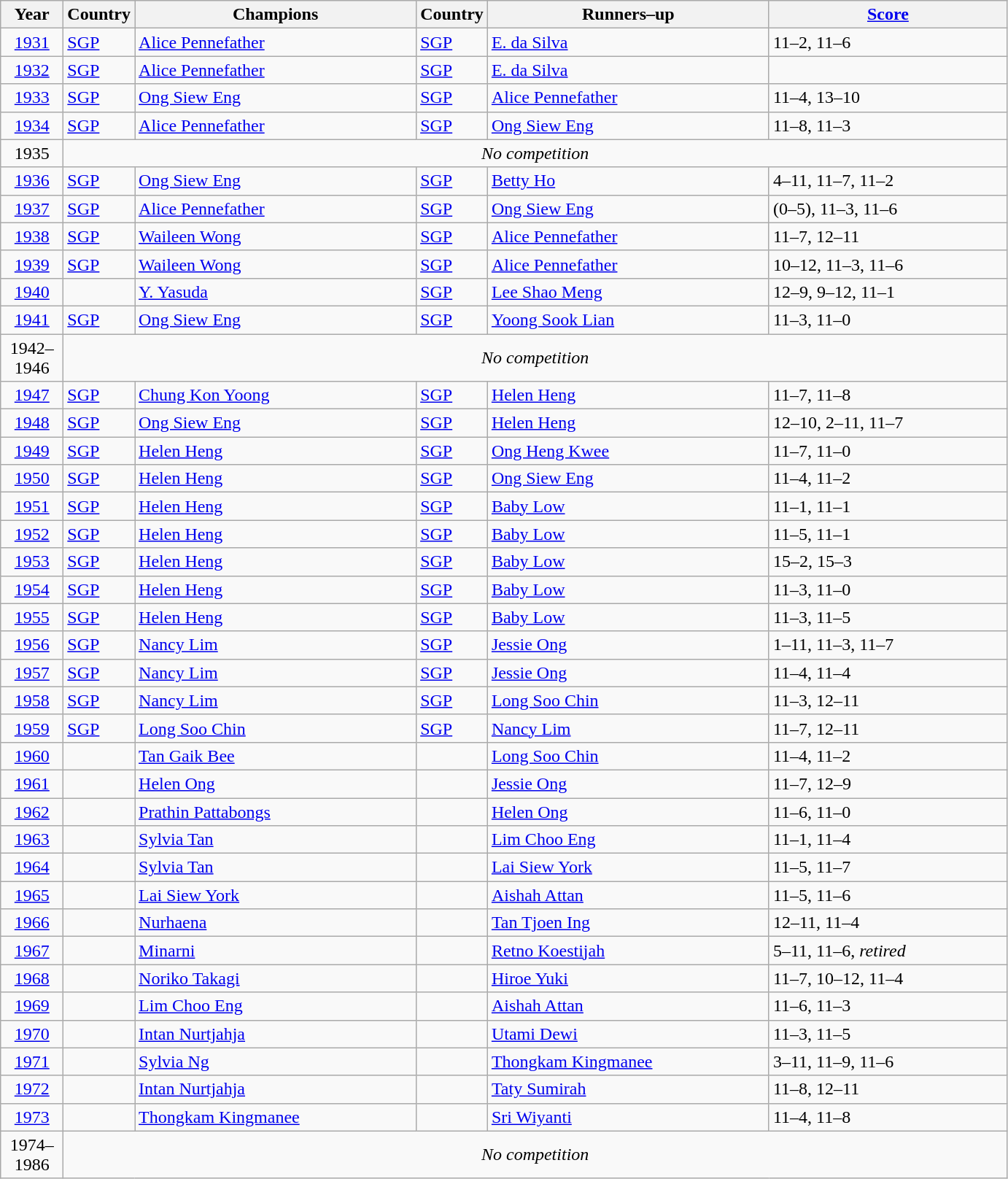<table class="sortable wikitable">
<tr>
<th width=50>Year</th>
<th width=50>Country</th>
<th width=250>Champions</th>
<th width=50>Country</th>
<th width=250>Runners–up</th>
<th class="unsortable" width=210><a href='#'>Score</a></th>
</tr>
<tr>
<td align=center><a href='#'>1931</a></td>
<td> <a href='#'>SGP</a></td>
<td><a href='#'>Alice Pennefather</a></td>
<td> <a href='#'>SGP</a></td>
<td><a href='#'>E. da Silva</a></td>
<td>11–2, 11–6</td>
</tr>
<tr>
<td align=center><a href='#'>1932</a></td>
<td> <a href='#'>SGP</a></td>
<td><a href='#'>Alice Pennefather</a></td>
<td> <a href='#'>SGP</a></td>
<td><a href='#'>E. da Silva</a></td>
<td></td>
</tr>
<tr>
<td align=center><a href='#'>1933</a></td>
<td> <a href='#'>SGP</a></td>
<td><a href='#'>Ong Siew Eng</a></td>
<td> <a href='#'>SGP</a></td>
<td><a href='#'>Alice Pennefather</a></td>
<td>11–4, 13–10</td>
</tr>
<tr>
<td align=center><a href='#'>1934</a></td>
<td> <a href='#'>SGP</a></td>
<td><a href='#'>Alice Pennefather</a></td>
<td> <a href='#'>SGP</a></td>
<td><a href='#'>Ong Siew Eng</a></td>
<td>11–8, 11–3</td>
</tr>
<tr>
<td align=center>1935</td>
<td colspan=5 align=center><em>No competition</em></td>
</tr>
<tr>
<td align=center><a href='#'>1936</a></td>
<td> <a href='#'>SGP</a></td>
<td><a href='#'>Ong Siew Eng</a></td>
<td> <a href='#'>SGP</a></td>
<td><a href='#'>Betty Ho</a></td>
<td>4–11, 11–7, 11–2</td>
</tr>
<tr>
<td align=center><a href='#'>1937</a></td>
<td> <a href='#'>SGP</a></td>
<td><a href='#'>Alice Pennefather</a></td>
<td> <a href='#'>SGP</a></td>
<td><a href='#'>Ong Siew Eng</a></td>
<td>(0–5), 11–3, 11–6</td>
</tr>
<tr>
<td align=center><a href='#'>1938</a></td>
<td> <a href='#'>SGP</a></td>
<td><a href='#'>Waileen Wong</a></td>
<td> <a href='#'>SGP</a></td>
<td><a href='#'>Alice Pennefather</a></td>
<td>11–7, 12–11</td>
</tr>
<tr>
<td align=center><a href='#'>1939</a></td>
<td> <a href='#'>SGP</a></td>
<td><a href='#'>Waileen Wong</a></td>
<td> <a href='#'>SGP</a></td>
<td><a href='#'>Alice Pennefather</a></td>
<td>10–12, 11–3, 11–6</td>
</tr>
<tr>
<td align=center><a href='#'>1940</a></td>
<td></td>
<td><a href='#'>Y. Yasuda</a></td>
<td> <a href='#'>SGP</a></td>
<td><a href='#'>Lee Shao Meng</a></td>
<td>12–9, 9–12, 11–1</td>
</tr>
<tr>
<td align=center><a href='#'>1941</a></td>
<td> <a href='#'>SGP</a></td>
<td><a href='#'>Ong Siew Eng</a></td>
<td> <a href='#'>SGP</a></td>
<td><a href='#'>Yoong Sook Lian</a></td>
<td>11–3, 11–0</td>
</tr>
<tr>
<td align=center>1942–1946</td>
<td colspan=5 align=center><em>No competition</em></td>
</tr>
<tr>
<td align=center><a href='#'>1947</a></td>
<td> <a href='#'>SGP</a></td>
<td><a href='#'>Chung Kon Yoong</a></td>
<td> <a href='#'>SGP</a></td>
<td><a href='#'>Helen Heng</a></td>
<td>11–7, 11–8</td>
</tr>
<tr>
<td align=center><a href='#'>1948</a></td>
<td> <a href='#'>SGP</a></td>
<td><a href='#'>Ong Siew Eng</a></td>
<td> <a href='#'>SGP</a></td>
<td><a href='#'>Helen Heng</a></td>
<td>12–10, 2–11, 11–7</td>
</tr>
<tr>
<td align=center><a href='#'>1949</a></td>
<td> <a href='#'>SGP</a></td>
<td><a href='#'>Helen Heng</a></td>
<td> <a href='#'>SGP</a></td>
<td><a href='#'>Ong Heng Kwee</a></td>
<td>11–7, 11–0</td>
</tr>
<tr>
<td align=center><a href='#'>1950</a></td>
<td> <a href='#'>SGP</a></td>
<td><a href='#'>Helen Heng</a></td>
<td> <a href='#'>SGP</a></td>
<td><a href='#'>Ong Siew Eng</a></td>
<td>11–4, 11–2</td>
</tr>
<tr>
<td align=center><a href='#'>1951</a></td>
<td> <a href='#'>SGP</a></td>
<td><a href='#'>Helen Heng</a></td>
<td> <a href='#'>SGP</a></td>
<td><a href='#'>Baby Low</a></td>
<td>11–1, 11–1</td>
</tr>
<tr>
<td align=center><a href='#'>1952</a></td>
<td> <a href='#'>SGP</a></td>
<td><a href='#'>Helen Heng</a></td>
<td> <a href='#'>SGP</a></td>
<td><a href='#'>Baby Low</a></td>
<td>11–5, 11–1</td>
</tr>
<tr>
<td align=center><a href='#'>1953</a></td>
<td> <a href='#'>SGP</a></td>
<td><a href='#'>Helen Heng</a></td>
<td> <a href='#'>SGP</a></td>
<td><a href='#'>Baby Low</a></td>
<td>15–2, 15–3</td>
</tr>
<tr>
<td align=center><a href='#'>1954</a></td>
<td> <a href='#'>SGP</a></td>
<td><a href='#'>Helen Heng</a></td>
<td> <a href='#'>SGP</a></td>
<td><a href='#'>Baby Low</a></td>
<td>11–3, 11–0</td>
</tr>
<tr>
<td align=center><a href='#'>1955</a></td>
<td> <a href='#'>SGP</a></td>
<td><a href='#'>Helen Heng</a></td>
<td> <a href='#'>SGP</a></td>
<td><a href='#'>Baby Low</a></td>
<td>11–3, 11–5</td>
</tr>
<tr>
<td align=center><a href='#'>1956</a></td>
<td> <a href='#'>SGP</a></td>
<td><a href='#'>Nancy Lim</a></td>
<td> <a href='#'>SGP</a></td>
<td><a href='#'>Jessie Ong</a></td>
<td>1–11, 11–3, 11–7</td>
</tr>
<tr>
<td align=center><a href='#'>1957</a></td>
<td> <a href='#'>SGP</a></td>
<td><a href='#'>Nancy Lim</a></td>
<td> <a href='#'>SGP</a></td>
<td><a href='#'>Jessie Ong</a></td>
<td>11–4, 11–4</td>
</tr>
<tr>
<td align=center><a href='#'>1958</a></td>
<td> <a href='#'>SGP</a></td>
<td><a href='#'>Nancy Lim</a></td>
<td> <a href='#'>SGP</a></td>
<td><a href='#'>Long Soo Chin</a></td>
<td>11–3, 12–11</td>
</tr>
<tr>
<td align=center><a href='#'>1959</a></td>
<td> <a href='#'>SGP</a></td>
<td><a href='#'>Long Soo Chin</a></td>
<td> <a href='#'>SGP</a></td>
<td><a href='#'>Nancy Lim</a></td>
<td>11–7, 12–11</td>
</tr>
<tr>
<td align=center><a href='#'>1960</a></td>
<td></td>
<td><a href='#'>Tan Gaik Bee</a></td>
<td></td>
<td><a href='#'>Long Soo Chin</a></td>
<td>11–4, 11–2</td>
</tr>
<tr>
<td align=center><a href='#'>1961</a></td>
<td></td>
<td><a href='#'>Helen Ong</a></td>
<td></td>
<td><a href='#'>Jessie Ong</a></td>
<td>11–7, 12–9</td>
</tr>
<tr>
<td align=center><a href='#'>1962</a></td>
<td></td>
<td><a href='#'>Prathin Pattabongs</a></td>
<td></td>
<td><a href='#'>Helen Ong</a></td>
<td>11–6, 11–0</td>
</tr>
<tr>
<td align=center><a href='#'>1963</a></td>
<td></td>
<td><a href='#'>Sylvia Tan</a></td>
<td></td>
<td><a href='#'>Lim Choo Eng</a></td>
<td>11–1, 11–4</td>
</tr>
<tr>
<td align=center><a href='#'>1964</a></td>
<td></td>
<td><a href='#'>Sylvia Tan</a></td>
<td></td>
<td><a href='#'>Lai Siew York</a></td>
<td>11–5, 11–7</td>
</tr>
<tr>
<td align=center><a href='#'>1965</a></td>
<td></td>
<td><a href='#'>Lai Siew York</a></td>
<td></td>
<td><a href='#'>Aishah Attan</a></td>
<td>11–5, 11–6</td>
</tr>
<tr>
<td align=center><a href='#'>1966</a></td>
<td></td>
<td><a href='#'>Nurhaena</a></td>
<td></td>
<td><a href='#'>Tan Tjoen Ing</a></td>
<td>12–11, 11–4</td>
</tr>
<tr>
<td align=center><a href='#'>1967</a></td>
<td></td>
<td><a href='#'>Minarni</a></td>
<td></td>
<td><a href='#'>Retno Koestijah</a></td>
<td>5–11, 11–6, <em>retired</em></td>
</tr>
<tr>
<td align=center><a href='#'>1968</a></td>
<td></td>
<td><a href='#'>Noriko Takagi</a></td>
<td></td>
<td><a href='#'>Hiroe Yuki</a></td>
<td>11–7, 10–12, 11–4</td>
</tr>
<tr>
<td align=center><a href='#'>1969</a></td>
<td></td>
<td><a href='#'>Lim Choo Eng</a></td>
<td></td>
<td><a href='#'>Aishah Attan</a></td>
<td>11–6, 11–3</td>
</tr>
<tr>
<td align=center><a href='#'>1970</a></td>
<td></td>
<td><a href='#'>Intan Nurtjahja</a></td>
<td></td>
<td><a href='#'>Utami Dewi</a></td>
<td>11–3, 11–5</td>
</tr>
<tr>
<td align=center><a href='#'>1971</a></td>
<td></td>
<td><a href='#'>Sylvia Ng</a></td>
<td></td>
<td><a href='#'>Thongkam Kingmanee</a></td>
<td>3–11, 11–9, 11–6</td>
</tr>
<tr>
<td align=center><a href='#'>1972</a></td>
<td></td>
<td><a href='#'>Intan Nurtjahja</a></td>
<td></td>
<td><a href='#'>Taty Sumirah</a></td>
<td>11–8, 12–11</td>
</tr>
<tr>
<td align=center><a href='#'>1973</a></td>
<td></td>
<td><a href='#'>Thongkam Kingmanee</a></td>
<td></td>
<td><a href='#'>Sri Wiyanti</a></td>
<td>11–4, 11–8</td>
</tr>
<tr>
<td align=center>1974–1986</td>
<td colspan=5 align=center><em>No competition</em></td>
</tr>
</table>
